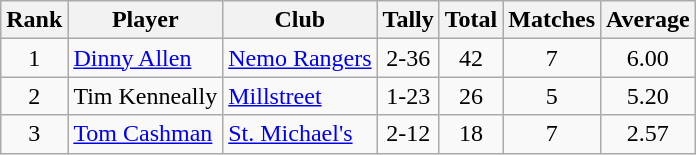<table class="wikitable">
<tr>
<th>Rank</th>
<th>Player</th>
<th>Club</th>
<th>Tally</th>
<th>Total</th>
<th>Matches</th>
<th>Average</th>
</tr>
<tr>
<td rowspan="1" style="text-align:center;">1</td>
<td><a href='#'>Dinny Allen</a></td>
<td><a href='#'>Nemo Rangers</a></td>
<td align=center>2-36</td>
<td align=center>42</td>
<td align=center>7</td>
<td align=center>6.00</td>
</tr>
<tr>
<td rowspan="1" style="text-align:center;">2</td>
<td>Tim Kenneally</td>
<td><a href='#'>Millstreet</a></td>
<td align=center>1-23</td>
<td align=center>26</td>
<td align=center>5</td>
<td align=center>5.20</td>
</tr>
<tr>
<td rowspan="1" style="text-align:center;">3</td>
<td><a href='#'>Tom Cashman</a></td>
<td><a href='#'>St. Michael's</a></td>
<td align=center>2-12</td>
<td align=center>18</td>
<td align=center>7</td>
<td align=center>2.57</td>
</tr>
</table>
